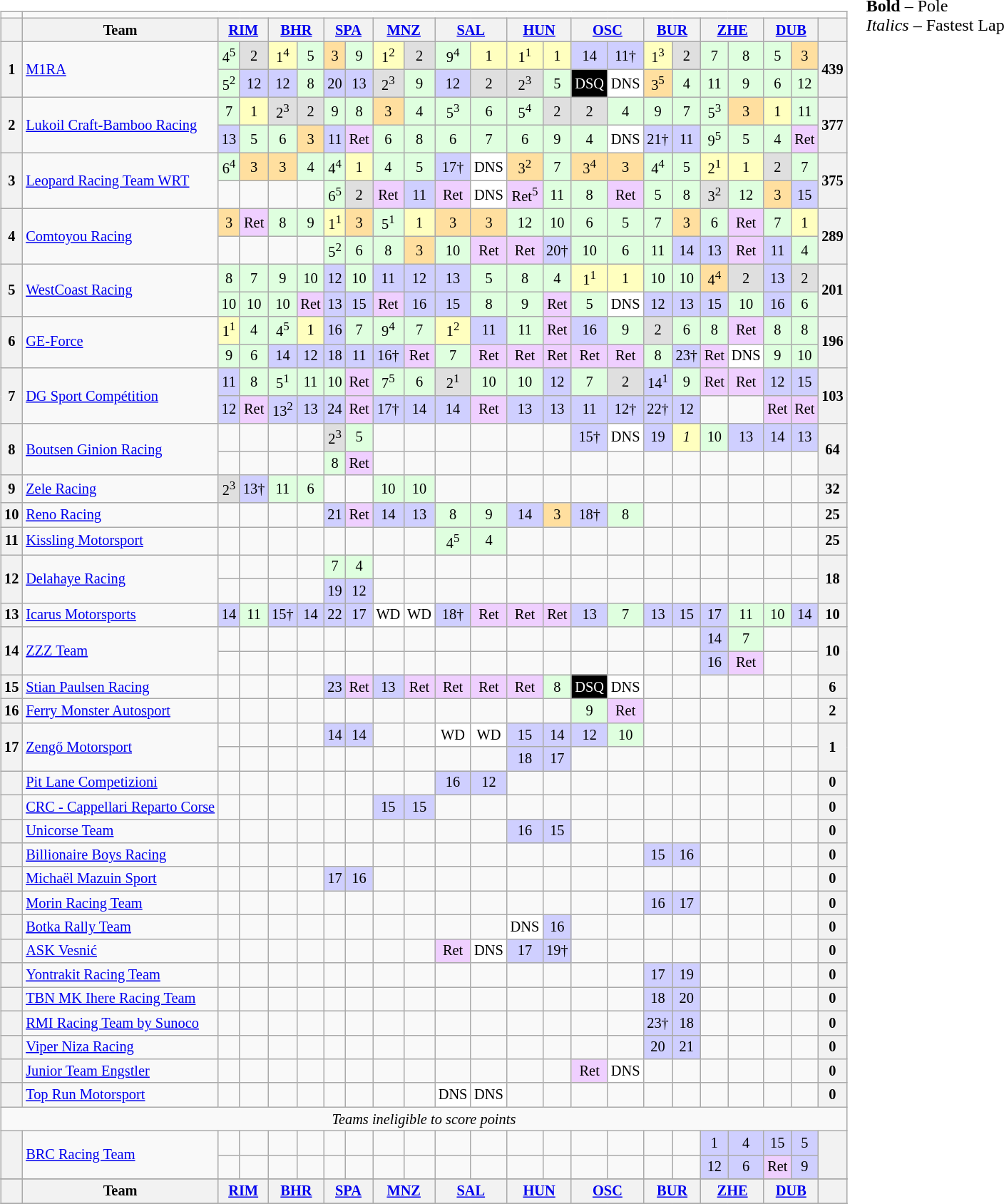<table>
<tr>
<td valign="top"><br><table class="wikitable" align="left" style="font-size: 85%; text-align: center">
<tr>
<td></td>
</tr>
<tr valign="top">
<th valign="middle"></th>
<th valign="middle">Team</th>
<th colspan=2><a href='#'>RIM</a><br></th>
<th colspan=2><a href='#'>BHR</a><br></th>
<th colspan=2><a href='#'>SPA</a><br></th>
<th colspan=2><a href='#'>MNZ</a><br></th>
<th colspan=2><a href='#'>SAL</a><br></th>
<th colspan=2><a href='#'>HUN</a><br></th>
<th colspan=2><a href='#'>OSC</a><br></th>
<th colspan=2><a href='#'>BUR</a><br></th>
<th colspan=2><a href='#'>ZHE</a><br></th>
<th colspan=2><a href='#'>DUB</a><br></th>
<th valign="middle">  </th>
</tr>
<tr>
<th rowspan=2>1</th>
<td rowspan="2" align="left"> <a href='#'>M1RA</a></td>
<td style="background:#dfffdf;">4<sup>5</sup></td>
<td style="background:#dfdfdf;">2</td>
<td style="background:#ffffbf;">1<sup>4</sup></td>
<td style="background:#dfffdf;">5</td>
<td style="background:#ffdf9f;">3</td>
<td style="background:#dfffdf;">9</td>
<td style="background:#ffffbf;">1<sup>2</sup></td>
<td style="background:#dfdfdf;">2</td>
<td style="background:#dfffdf;">9<sup>4</sup></td>
<td style="background:#ffffbf;">1</td>
<td style="background:#ffffbf;">1<sup>1</sup></td>
<td style="background:#ffffbf;">1</td>
<td style="background:#cfcfff;">14</td>
<td style="background:#cfcfff;">11†</td>
<td style="background:#ffffbf;">1<sup>3</sup></td>
<td style="background:#dfdfdf;">2</td>
<td style="background:#dfffdf;">7</td>
<td style="background:#dfffdf;">8</td>
<td style="background:#dfffdf;">5</td>
<td style="background:#ffdf9f;">3</td>
<th rowspan=2>439</th>
</tr>
<tr>
<td style="background:#dfffdf;">5<sup>2</sup></td>
<td style="background:#cfcfff;">12</td>
<td style="background:#cfcfff;">12</td>
<td style="background:#dfffdf;">8</td>
<td style="background:#cfcfff;">20</td>
<td style="background:#cfcfff;">13</td>
<td style="background:#dfdfdf;">2<sup>3</sup></td>
<td style="background:#dfffdf;">9</td>
<td style="background:#cfcfff;">12</td>
<td style="background:#dfdfdf;">2</td>
<td style="background:#dfdfdf;">2<sup>3</sup></td>
<td style="background:#dfffdf;">5</td>
<td style="background:#000000; color:white">DSQ</td>
<td style="background:#ffffff;">DNS</td>
<td style="background:#ffdf9f;">3<sup>5</sup></td>
<td style="background:#dfffdf;">4</td>
<td style="background:#dfffdf;">11</td>
<td style="background:#dfffdf;">9</td>
<td style="background:#dfffdf;">6</td>
<td style="background:#dfffdf;">12</td>
</tr>
<tr>
<th rowspan=2>2</th>
<td rowspan="2" align="left"> <a href='#'>Lukoil Craft-Bamboo Racing</a></td>
<td style="background:#dfffdf;">7</td>
<td style="background:#ffffbf;">1</td>
<td style="background:#dfdfdf;">2<sup>3</sup></td>
<td style="background:#dfdfdf;">2</td>
<td style="background:#dfffdf;">9</td>
<td style="background:#dfffdf;">8</td>
<td style="background:#ffdf9f;">3</td>
<td style="background:#dfffdf;">4</td>
<td style="background:#dfffdf;">5<sup>3</sup></td>
<td style="background:#dfffdf;">6</td>
<td style="background:#dfffdf;">5<sup>4</sup></td>
<td style="background:#dfdfdf;">2</td>
<td style="background:#dfdfdf;">2</td>
<td style="background:#dfffdf;">4</td>
<td style="background:#dfffdf;">9</td>
<td style="background:#dfffdf;">7</td>
<td style="background:#dfffdf;">5<sup>3</sup></td>
<td style="background:#ffdf9f;">3</td>
<td style="background:#ffffbf;">1</td>
<td style="background:#dfffdf;">11</td>
<th rowspan=2>377</th>
</tr>
<tr>
<td style="background:#cfcfff;">13</td>
<td style="background:#dfffdf;">5</td>
<td style="background:#dfffdf;">6</td>
<td style="background:#ffdf9f;">3</td>
<td style="background:#cfcfff;">11</td>
<td style="background:#efcfff;">Ret</td>
<td style="background:#dfffdf;">6</td>
<td style="background:#dfffdf;">8</td>
<td style="background:#dfffdf;">6</td>
<td style="background:#dfffdf;">7</td>
<td style="background:#dfffdf;">6</td>
<td style="background:#dfffdf;">9</td>
<td style="background:#dfffdf;">4</td>
<td style="background:#ffffff;">DNS</td>
<td style="background:#cfcfff;">21†</td>
<td style="background:#cfcfff;">11</td>
<td style="background:#dfffdf;">9<sup>5</sup></td>
<td style="background:#dfffdf;">5</td>
<td style="background:#dfffdf;">4</td>
<td style="background:#efcfff;">Ret</td>
</tr>
<tr>
<th rowspan=2>3</th>
<td rowspan=2 align="left"> <a href='#'>Leopard Racing Team WRT</a></td>
<td style="background:#dfffdf;">6<sup>4</sup></td>
<td style="background:#ffdf9f;">3</td>
<td style="background:#ffdf9f;">3</td>
<td style="background:#dfffdf;">4</td>
<td style="background:#dfffdf;">4<sup>4</sup></td>
<td style="background:#ffffbf;">1</td>
<td style="background:#dfffdf;">4</td>
<td style="background:#dfffdf;">5</td>
<td style="background:#cfcfff;">17†</td>
<td style="background:#ffffff;">DNS</td>
<td style="background:#ffdf9f;">3<sup>2</sup></td>
<td style="background:#dfffdf;">7</td>
<td style="background:#ffdf9f;">3<sup>4</sup></td>
<td style="background:#ffdf9f;">3</td>
<td style="background:#dfffdf;">4<sup>4</sup></td>
<td style="background:#dfffdf;">5</td>
<td style="background:#ffffbf;">2<sup>1</sup></td>
<td style="background:#ffffbf;">1</td>
<td style="background:#dfdfdf;">2</td>
<td style="background:#dfffdf;">7</td>
<th rowspan=2>375</th>
</tr>
<tr>
<td></td>
<td></td>
<td></td>
<td></td>
<td style="background:#dfffdf;">6<sup>5</sup></td>
<td style="background:#dfdfdf;">2</td>
<td style="background:#efcfff;">Ret</td>
<td style="background:#cfcfff;">11</td>
<td style="background:#efcfff;">Ret</td>
<td style="background:#ffffff;">DNS</td>
<td style="background:#efcfff;">Ret<sup>5</sup></td>
<td style="background:#dfffdf;">11</td>
<td style="background:#dfffdf;">8</td>
<td style="background:#efcfff;">Ret</td>
<td style="background:#dfffdf;">5</td>
<td style="background:#dfffdf;">8</td>
<td style="background:#dfdfdf;">3<sup>2</sup></td>
<td style="background:#dfffdf;">12</td>
<td style="background:#ffdf9f;">3</td>
<td style="background:#cfcfff;">15</td>
</tr>
<tr>
<th rowspan=2>4</th>
<td rowspan=2 align="left"> <a href='#'>Comtoyou Racing</a></td>
<td style="background:#ffdf9f;">3</td>
<td style="background:#efcfff;">Ret</td>
<td style="background:#dfffdf;">8</td>
<td style="background:#dfffdf;">9</td>
<td style="background:#ffffbf;">1<sup>1</sup></td>
<td style="background:#ffdf9f;">3</td>
<td style="background:#dfffdf;">5<sup>1</sup></td>
<td style="background:#ffffbf;">1</td>
<td style="background:#ffdf9f;">3</td>
<td style="background:#ffdf9f;">3</td>
<td style="background:#dfffdf;">12</td>
<td style="background:#dfffdf;">10</td>
<td style="background:#dfffdf;">6</td>
<td style="background:#dfffdf;">5</td>
<td style="background:#dfffdf;">7</td>
<td style="background:#ffdf9f;">3</td>
<td style="background:#dfffdf;">6</td>
<td style="background:#efcfff;">Ret</td>
<td style="background:#dfffdf;">7</td>
<td style="background:#ffffbf;">1</td>
<th rowspan=2>289</th>
</tr>
<tr>
<td></td>
<td></td>
<td></td>
<td></td>
<td style="background:#dfffdf;">5<sup>2</sup></td>
<td style="background:#dfffdf;">6</td>
<td style="background:#dfffdf;">8</td>
<td style="background:#ffdf9f;">3</td>
<td style="background:#dfffdf;">10</td>
<td style="background:#efcfff;">Ret</td>
<td style="background:#efcfff;">Ret</td>
<td style="background:#cfcfff;">20†</td>
<td style="background:#dfffdf;">10</td>
<td style="background:#dfffdf;">6</td>
<td style="background:#dfffdf;">11</td>
<td style="background:#cfcfff;">14</td>
<td style="background:#cfcfff;">13</td>
<td style="background:#efcfff;">Ret</td>
<td style="background:#cfcfff;">11</td>
<td style="background:#dfffdf;">4</td>
</tr>
<tr>
<th rowspan=2>5</th>
<td rowspan="2" align="left"> <a href='#'>WestCoast Racing</a></td>
<td style="background:#dfffdf;">8</td>
<td style="background:#dfffdf;">7</td>
<td style="background:#dfffdf;">9</td>
<td style="background:#dfffdf;">10</td>
<td style="background:#cfcfff;">12</td>
<td style="background:#dfffdf;">10</td>
<td style="background:#cfcfff;">11</td>
<td style="background:#cfcfff;">12</td>
<td style="background:#cfcfff;">13</td>
<td style="background:#dfffdf;">5</td>
<td style="background:#dfffdf;">8</td>
<td style="background:#dfffdf;">4</td>
<td style="background:#ffffbf;">1<sup>1</sup></td>
<td style="background:#ffffbf;">1</td>
<td style="background:#dfffdf;">10</td>
<td style="background:#dfffdf;">10</td>
<td style="background:#ffdf9f;">4<sup>4</sup></td>
<td style="background:#dfdfdf;">2</td>
<td style="background:#cfcfff;">13</td>
<td style="background:#dfdfdf;">2</td>
<th rowspan=2>201</th>
</tr>
<tr>
<td style="background:#dfffdf;">10</td>
<td style="background:#dfffdf;">10</td>
<td style="background:#dfffdf;">10</td>
<td style="background:#efcfff;">Ret</td>
<td style="background:#cfcfff;">13</td>
<td style="background:#cfcfff;">15</td>
<td style="background:#efcfff;">Ret</td>
<td style="background:#cfcfff;">16</td>
<td style="background:#cfcfff;">15</td>
<td style="background:#dfffdf;">8</td>
<td style="background:#dfffdf;">9</td>
<td style="background:#efcfff;">Ret</td>
<td style="background:#dfffdf;">5</td>
<td style="background:#ffffff;">DNS</td>
<td style="background:#cfcfff;">12</td>
<td style="background:#cfcfff;">13</td>
<td style="background:#cfcfff;">15</td>
<td style="background:#dfffdf;">10</td>
<td style="background:#cfcfff;">16</td>
<td style="background:#dfffdf;">6</td>
</tr>
<tr>
<th rowspan=2>6</th>
<td rowspan="2" align="left"> <a href='#'>GE-Force</a></td>
<td style="background:#ffffbf;">1<sup>1</sup></td>
<td style="background:#dfffdf;">4</td>
<td style="background:#dfffdf;">4<sup>5</sup></td>
<td style="background:#ffffbf;">1</td>
<td style="background:#cfcfff;">16</td>
<td style="background:#dfffdf;">7</td>
<td style="background:#dfffdf;">9<sup>4</sup></td>
<td style="background:#dfffdf;">7</td>
<td style="background:#ffffbf;">1<sup>2</sup></td>
<td style="background:#cfcfff;">11</td>
<td style="background:#dfffdf;">11</td>
<td style="background:#efcfff;">Ret</td>
<td style="background:#cfcfff;">16</td>
<td style="background:#dfffdf;">9</td>
<td style="background:#dfdfdf;">2</td>
<td style="background:#dfffdf;">6</td>
<td style="background:#dfffdf;">8</td>
<td style="background:#efcfff;">Ret</td>
<td style="background:#dfffdf;">8</td>
<td style="background:#dfffdf;">8</td>
<th rowspan=2>196</th>
</tr>
<tr>
<td style="background:#dfffdf;">9</td>
<td style="background:#dfffdf;">6</td>
<td style="background:#cfcfff;">14</td>
<td style="background:#cfcfff;">12</td>
<td style="background:#cfcfff;">18</td>
<td style="background:#cfcfff;">11</td>
<td style="background:#cfcfff;">16†</td>
<td style="background:#efcfff;">Ret</td>
<td style="background:#dfffdf;">7</td>
<td style="background:#efcfff;">Ret</td>
<td style="background:#efcfff;">Ret</td>
<td style="background:#efcfff;">Ret</td>
<td style="background:#efcfff;">Ret</td>
<td style="background:#efcfff;">Ret</td>
<td style="background:#dfffdf;">8</td>
<td style="background:#cfcfff;">23†</td>
<td style="background:#efcfff;">Ret</td>
<td style="background:#ffffff;">DNS</td>
<td style="background:#dfffdf;">9</td>
<td style="background:#dfffdf;">10</td>
</tr>
<tr>
<th rowspan=2>7</th>
<td rowspan="2" align="left"> <a href='#'>DG Sport Compétition</a></td>
<td style="background:#cfcfff;">11</td>
<td style="background:#dfffdf;">8</td>
<td style="background:#dfffdf;">5<sup>1</sup></td>
<td style="background:#dfffdf;">11</td>
<td style="background:#dfffdf;">10</td>
<td style="background:#efcfff;">Ret</td>
<td style="background:#dfffdf;">7<sup>5</sup></td>
<td style="background:#dfffdf;">6</td>
<td style="background:#dfdfdf;">2<sup>1</sup></td>
<td style="background:#dfffdf;">10</td>
<td style="background:#dfffdf;">10</td>
<td style="background:#cfcfff;">12</td>
<td style="background:#dfffdf;">7</td>
<td style="background:#dfdfdf;">2</td>
<td style="background:#cfcfff;">14<sup>1</sup></td>
<td style="background:#dfffdf;">9</td>
<td style="background:#efcfff;">Ret</td>
<td style="background:#efcfff;">Ret</td>
<td style="background:#cfcfff;">12</td>
<td style="background:#cfcfff;">15</td>
<th rowspan=2>103</th>
</tr>
<tr>
<td style="background:#cfcfff;">12</td>
<td style="background:#efcfff;">Ret</td>
<td style="background:#cfcfff;">13<sup>2</sup></td>
<td style="background:#cfcfff;">13</td>
<td style="background:#cfcfff;">24</td>
<td style="background:#efcfff;">Ret</td>
<td style="background:#cfcfff;">17†</td>
<td style="background:#cfcfff;">14</td>
<td style="background:#cfcfff;">14</td>
<td style="background:#efcfff;">Ret</td>
<td style="background:#cfcfff;">13</td>
<td style="background:#cfcfff;">13</td>
<td style="background:#cfcfff;">11</td>
<td style="background:#cfcfff;">12†</td>
<td style="background:#cfcfff;">22†</td>
<td style="background:#cfcfff;">12</td>
<td></td>
<td></td>
<td style="background:#efcfff;">Ret</td>
<td style="background:#efcfff;">Ret</td>
</tr>
<tr>
<th rowspan=2>8</th>
<td rowspan=2 align="left"> <a href='#'>Boutsen Ginion Racing</a></td>
<td></td>
<td></td>
<td></td>
<td></td>
<td style="background:#dfdfdf;">2<sup>3</sup></td>
<td style="background:#dfffdf;">5</td>
<td></td>
<td></td>
<td></td>
<td></td>
<td></td>
<td></td>
<td style="background:#cfcfff;">15†</td>
<td style="background:#ffffff;">DNS</td>
<td style="background:#cfcfff;">19</td>
<td style="background:#ffffbf;"><em>1</em></td>
<td style="background:#dfffdf;">10</td>
<td style="background:#cfcfff;">13</td>
<td style="background:#cfcfff;">14</td>
<td style="background:#cfcfff;">13</td>
<th rowspan=2>64</th>
</tr>
<tr>
<td></td>
<td></td>
<td></td>
<td></td>
<td style="background:#dfffdf;">8</td>
<td style="background:#efcfff;">Ret</td>
<td></td>
<td></td>
<td></td>
<td></td>
<td></td>
<td></td>
<td></td>
<td></td>
<td></td>
<td></td>
<td></td>
<td></td>
<td></td>
<td></td>
</tr>
<tr>
<th>9</th>
<td align=left> <a href='#'>Zele Racing</a></td>
<td style="background:#dfdfdf;">2<sup>3</sup></td>
<td style="background:#cfcfff;">13†</td>
<td style="background:#dfffdf;">11</td>
<td style="background:#dfffdf;">6</td>
<td></td>
<td></td>
<td style="background:#dfffdf;">10</td>
<td style="background:#dfffdf;">10</td>
<td></td>
<td></td>
<td></td>
<td></td>
<td></td>
<td></td>
<td></td>
<td></td>
<td></td>
<td></td>
<td></td>
<td></td>
<th>32</th>
</tr>
<tr>
<th>10</th>
<td align=left> <a href='#'>Reno Racing</a></td>
<td></td>
<td></td>
<td></td>
<td></td>
<td style="background:#cfcfff;">21</td>
<td style="background:#efcfff;">Ret</td>
<td style="background:#cfcfff;">14</td>
<td style="background:#cfcfff;">13</td>
<td style="background:#dfffdf;">8</td>
<td style="background:#dfffdf;">9</td>
<td style="background:#cfcfff;">14</td>
<td style="background:#ffdf9f;">3</td>
<td style="background:#cfcfff;">18†</td>
<td style="background:#dfffdf;">8</td>
<td></td>
<td></td>
<td></td>
<td></td>
<td></td>
<td></td>
<th>25</th>
</tr>
<tr>
<th>11</th>
<td align=left> <a href='#'>Kissling Motorsport</a></td>
<td></td>
<td></td>
<td></td>
<td></td>
<td></td>
<td></td>
<td></td>
<td></td>
<td style="background:#dfffdf;">4<sup>5</sup></td>
<td style="background:#dfffdf;">4</td>
<td></td>
<td></td>
<td></td>
<td></td>
<td></td>
<td></td>
<td></td>
<td></td>
<td></td>
<td></td>
<th>25</th>
</tr>
<tr>
<th rowspan=2>12</th>
<td rowspan="2" align="left"> <a href='#'>Delahaye Racing</a></td>
<td></td>
<td></td>
<td></td>
<td></td>
<td style="background:#dfffdf;">7</td>
<td style="background:#dfffdf;">4</td>
<td></td>
<td></td>
<td></td>
<td></td>
<td></td>
<td></td>
<td></td>
<td></td>
<td></td>
<td></td>
<td></td>
<td></td>
<td></td>
<td></td>
<th rowspan=2>18</th>
</tr>
<tr>
<td></td>
<td></td>
<td></td>
<td></td>
<td style="background:#cfcfff;">19</td>
<td style="background:#cfcfff;">12</td>
<td></td>
<td></td>
<td></td>
<td></td>
<td></td>
<td></td>
<td></td>
<td></td>
<td></td>
<td></td>
<td></td>
<td></td>
<td></td>
<td></td>
</tr>
<tr>
<th>13</th>
<td align=left> <a href='#'>Icarus Motorsports</a></td>
<td style="background:#cfcfff;">14</td>
<td style="background:#dfffdf;">11</td>
<td style="background:#cfcfff;">15†</td>
<td style="background:#cfcfff;">14</td>
<td style="background:#cfcfff;">22</td>
<td style="background:#cfcfff;">17</td>
<td style="background:#ffffff;">WD</td>
<td style="background:#ffffff;">WD</td>
<td style="background:#cfcfff;">18†</td>
<td style="background:#efcfff;">Ret</td>
<td style="background:#efcfff;">Ret</td>
<td style="background:#efcfff;">Ret</td>
<td style="background:#cfcfff;">13</td>
<td style="background:#dfffdf;">7</td>
<td style="background:#cfcfff;">13</td>
<td style="background:#cfcfff;">15</td>
<td style="background:#cfcfff;">17</td>
<td style="background:#dfffdf;">11</td>
<td style="background:#dfffdf;">10</td>
<td style="background:#cfcfff;">14</td>
<th>10</th>
</tr>
<tr>
<th rowspan=2>14</th>
<td rowspan="2" align="left"> <a href='#'>ZZZ Team</a></td>
<td></td>
<td></td>
<td></td>
<td></td>
<td></td>
<td></td>
<td></td>
<td></td>
<td></td>
<td></td>
<td></td>
<td></td>
<td></td>
<td></td>
<td></td>
<td></td>
<td style="background:#cfcfff;">14</td>
<td style="background:#dfffdf;">7</td>
<td></td>
<td></td>
<th rowspan=2>10</th>
</tr>
<tr>
<td></td>
<td></td>
<td></td>
<td></td>
<td></td>
<td></td>
<td></td>
<td></td>
<td></td>
<td></td>
<td></td>
<td></td>
<td></td>
<td></td>
<td></td>
<td></td>
<td style="background:#cfcfff;">16</td>
<td style="background:#efcfff;">Ret</td>
<td></td>
<td></td>
</tr>
<tr>
<th>15</th>
<td align=left> <a href='#'>Stian Paulsen Racing</a></td>
<td></td>
<td></td>
<td></td>
<td></td>
<td style="background:#cfcfff;">23</td>
<td style="background:#efcfff;">Ret</td>
<td style="background:#cfcfff;">13</td>
<td style="background:#efcfff;">Ret</td>
<td style="background:#efcfff;">Ret</td>
<td style="background:#efcfff;">Ret</td>
<td style="background:#efcfff;">Ret</td>
<td style="background:#dfffdf;">8</td>
<td style="background:#000000; color:white">DSQ</td>
<td style="background:#ffffff;">DNS</td>
<td></td>
<td></td>
<td></td>
<td></td>
<td></td>
<td></td>
<th>6</th>
</tr>
<tr>
<th>16</th>
<td align=left> <a href='#'>Ferry Monster Autosport</a></td>
<td></td>
<td></td>
<td></td>
<td></td>
<td></td>
<td></td>
<td></td>
<td></td>
<td></td>
<td></td>
<td></td>
<td></td>
<td style="background:#dfffdf;">9</td>
<td style="background:#efcfff;">Ret</td>
<td></td>
<td></td>
<td></td>
<td></td>
<td></td>
<td></td>
<th>2</th>
</tr>
<tr>
<th rowspan=2>17</th>
<td rowspan="2" align="left"> <a href='#'>Zengő Motorsport</a></td>
<td></td>
<td></td>
<td></td>
<td></td>
<td style="background:#cfcfff;">14</td>
<td style="background:#cfcfff;">14</td>
<td></td>
<td></td>
<td style="background:#ffffff;">WD</td>
<td style="background:#ffffff;">WD</td>
<td style="background:#cfcfff;">15</td>
<td style="background:#cfcfff;">14</td>
<td style="background:#cfcfff;">12</td>
<td style="background:#dfffdf;">10</td>
<td></td>
<td></td>
<td></td>
<td></td>
<td></td>
<td></td>
<th rowspan=2>1</th>
</tr>
<tr>
<td></td>
<td></td>
<td></td>
<td></td>
<td></td>
<td></td>
<td></td>
<td></td>
<td></td>
<td></td>
<td style="background:#cfcfff;">18</td>
<td style="background:#cfcfff;">17</td>
<td></td>
<td></td>
<td></td>
<td></td>
<td></td>
<td></td>
<td></td>
<td></td>
</tr>
<tr>
<th></th>
<td align=left> <a href='#'>Pit Lane Competizioni</a></td>
<td></td>
<td></td>
<td></td>
<td></td>
<td></td>
<td></td>
<td></td>
<td></td>
<td style="background:#cfcfff;">16</td>
<td style="background:#cfcfff;">12</td>
<td></td>
<td></td>
<td></td>
<td></td>
<td></td>
<td></td>
<td></td>
<td></td>
<td></td>
<td></td>
<th>0</th>
</tr>
<tr>
<th></th>
<td align=left> <a href='#'>CRC - Cappellari Reparto Corse</a></td>
<td></td>
<td></td>
<td></td>
<td></td>
<td></td>
<td></td>
<td style="background:#cfcfff;">15</td>
<td style="background:#cfcfff;">15</td>
<td></td>
<td></td>
<td></td>
<td></td>
<td></td>
<td></td>
<td></td>
<td></td>
<td></td>
<td></td>
<td></td>
<td></td>
<th>0</th>
</tr>
<tr>
<th></th>
<td align=left> <a href='#'>Unicorse Team</a></td>
<td></td>
<td></td>
<td></td>
<td></td>
<td></td>
<td></td>
<td></td>
<td></td>
<td></td>
<td></td>
<td style="background:#cfcfff;">16</td>
<td style="background:#cfcfff;">15</td>
<td></td>
<td></td>
<td></td>
<td></td>
<td></td>
<td></td>
<td></td>
<td></td>
<th>0</th>
</tr>
<tr>
<th></th>
<td align=left> <a href='#'>Billionaire Boys Racing</a></td>
<td></td>
<td></td>
<td></td>
<td></td>
<td></td>
<td></td>
<td></td>
<td></td>
<td></td>
<td></td>
<td></td>
<td></td>
<td></td>
<td></td>
<td style="background:#cfcfff;">15</td>
<td style="background:#cfcfff;">16</td>
<td></td>
<td></td>
<td></td>
<td></td>
<th>0</th>
</tr>
<tr>
<th></th>
<td align=left> <a href='#'>Michaël Mazuin Sport</a></td>
<td></td>
<td></td>
<td></td>
<td></td>
<td style="background:#cfcfff;">17</td>
<td style="background:#cfcfff;">16</td>
<td></td>
<td></td>
<td></td>
<td></td>
<td></td>
<td></td>
<td></td>
<td></td>
<td></td>
<td></td>
<td></td>
<td></td>
<td></td>
<td></td>
<th>0</th>
</tr>
<tr>
<th></th>
<td align=left> <a href='#'>Morin Racing Team</a></td>
<td></td>
<td></td>
<td></td>
<td></td>
<td></td>
<td></td>
<td></td>
<td></td>
<td></td>
<td></td>
<td></td>
<td></td>
<td></td>
<td></td>
<td style="background:#cfcfff;">16</td>
<td style="background:#cfcfff;">17</td>
<td></td>
<td></td>
<td></td>
<td></td>
<th>0</th>
</tr>
<tr>
<th></th>
<td align=left> <a href='#'>Botka Rally Team</a></td>
<td></td>
<td></td>
<td></td>
<td></td>
<td></td>
<td></td>
<td></td>
<td></td>
<td></td>
<td></td>
<td style="background:#ffffff;">DNS</td>
<td style="background:#cfcfff;">16</td>
<td></td>
<td></td>
<td></td>
<td></td>
<td></td>
<td></td>
<td></td>
<td></td>
<th>0</th>
</tr>
<tr>
<th></th>
<td align=left> <a href='#'>ASK Vesnić</a></td>
<td></td>
<td></td>
<td></td>
<td></td>
<td></td>
<td></td>
<td></td>
<td></td>
<td style="background:#efcfff;">Ret</td>
<td style="background:#ffffff;">DNS</td>
<td style="background:#cfcfff;">17</td>
<td style="background:#cfcfff;">19†</td>
<td></td>
<td></td>
<td></td>
<td></td>
<td></td>
<td></td>
<td></td>
<td></td>
<th>0</th>
</tr>
<tr>
<th></th>
<td align=left> <a href='#'>Yontrakit Racing Team</a></td>
<td></td>
<td></td>
<td></td>
<td></td>
<td></td>
<td></td>
<td></td>
<td></td>
<td></td>
<td></td>
<td></td>
<td></td>
<td></td>
<td></td>
<td style="background:#cfcfff;">17</td>
<td style="background:#cfcfff;">19</td>
<td></td>
<td></td>
<td></td>
<td></td>
<th>0</th>
</tr>
<tr>
<th></th>
<td align=left> <a href='#'>TBN MK Ihere Racing Team</a></td>
<td></td>
<td></td>
<td></td>
<td></td>
<td></td>
<td></td>
<td></td>
<td></td>
<td></td>
<td></td>
<td></td>
<td></td>
<td></td>
<td></td>
<td style="background:#cfcfff;">18</td>
<td style="background:#cfcfff;">20</td>
<td></td>
<td></td>
<td></td>
<td></td>
<th>0</th>
</tr>
<tr>
<th></th>
<td align=left> <a href='#'>RMI Racing Team by Sunoco</a></td>
<td></td>
<td></td>
<td></td>
<td></td>
<td></td>
<td></td>
<td></td>
<td></td>
<td></td>
<td></td>
<td></td>
<td></td>
<td></td>
<td></td>
<td style="background:#cfcfff;">23†</td>
<td style="background:#cfcfff;">18</td>
<td></td>
<td></td>
<td></td>
<td></td>
<th>0</th>
</tr>
<tr>
<th></th>
<td align=left> <a href='#'>Viper Niza Racing</a></td>
<td></td>
<td></td>
<td></td>
<td></td>
<td></td>
<td></td>
<td></td>
<td></td>
<td></td>
<td></td>
<td></td>
<td></td>
<td></td>
<td></td>
<td style="background:#cfcfff;">20</td>
<td style="background:#cfcfff;">21</td>
<td></td>
<td></td>
<td></td>
<td></td>
<th>0</th>
</tr>
<tr>
<th></th>
<td align=left> <a href='#'>Junior Team Engstler</a></td>
<td></td>
<td></td>
<td></td>
<td></td>
<td></td>
<td></td>
<td></td>
<td></td>
<td></td>
<td></td>
<td></td>
<td></td>
<td style="background:#efcfff;">Ret</td>
<td style="background:#ffffff;">DNS</td>
<td></td>
<td></td>
<td></td>
<td></td>
<td></td>
<td></td>
<th>0</th>
</tr>
<tr>
<th></th>
<td align=left> <a href='#'>Top Run Motorsport</a></td>
<td></td>
<td></td>
<td></td>
<td></td>
<td></td>
<td></td>
<td></td>
<td></td>
<td style="background:#ffffff;">DNS</td>
<td style="background:#ffffff;">DNS</td>
<td></td>
<td></td>
<td></td>
<td></td>
<td></td>
<td></td>
<td></td>
<td></td>
<td></td>
<td></td>
<th>0</th>
</tr>
<tr>
<td colspan=23><em>Teams ineligible to score points</em></td>
</tr>
<tr>
<th rowspan=2></th>
<td rowspan="2" align="left"> <a href='#'>BRC Racing Team</a></td>
<td></td>
<td></td>
<td></td>
<td></td>
<td></td>
<td></td>
<td></td>
<td></td>
<td></td>
<td></td>
<td></td>
<td></td>
<td></td>
<td></td>
<td></td>
<td></td>
<td style="background:#cfcfff;">1</td>
<td style="background:#cfcfff;">4</td>
<td style="background:#cfcfff;">15</td>
<td style="background:#cfcfff;">5</td>
<th rowspan=2></th>
</tr>
<tr>
<td></td>
<td></td>
<td></td>
<td></td>
<td></td>
<td></td>
<td></td>
<td></td>
<td></td>
<td></td>
<td></td>
<td></td>
<td></td>
<td></td>
<td></td>
<td></td>
<td style="background:#cfcfff;">12</td>
<td style="background:#cfcfff;">6</td>
<td style="background:#efcfff;">Ret</td>
<td style="background:#cfcfff;">9</td>
</tr>
<tr>
</tr>
<tr valign="top">
<th valign="middle"></th>
<th valign="middle">Team</th>
<th colspan=2><a href='#'>RIM</a><br></th>
<th colspan=2><a href='#'>BHR</a><br></th>
<th colspan=2><a href='#'>SPA</a><br></th>
<th colspan=2><a href='#'>MNZ</a><br></th>
<th colspan=2><a href='#'>SAL</a><br></th>
<th colspan=2><a href='#'>HUN</a><br></th>
<th colspan=2><a href='#'>OSC</a><br></th>
<th colspan=2><a href='#'>BUR</a><br></th>
<th colspan=2><a href='#'>ZHE</a><br></th>
<th colspan=2><a href='#'>DUB</a><br></th>
<th valign="middle">  </th>
</tr>
<tr>
</tr>
</table>
</td>
<td valign="top"><br>
<span><strong>Bold</strong> – Pole<br>
<em>Italics</em> – Fastest Lap</span></td>
</tr>
</table>
